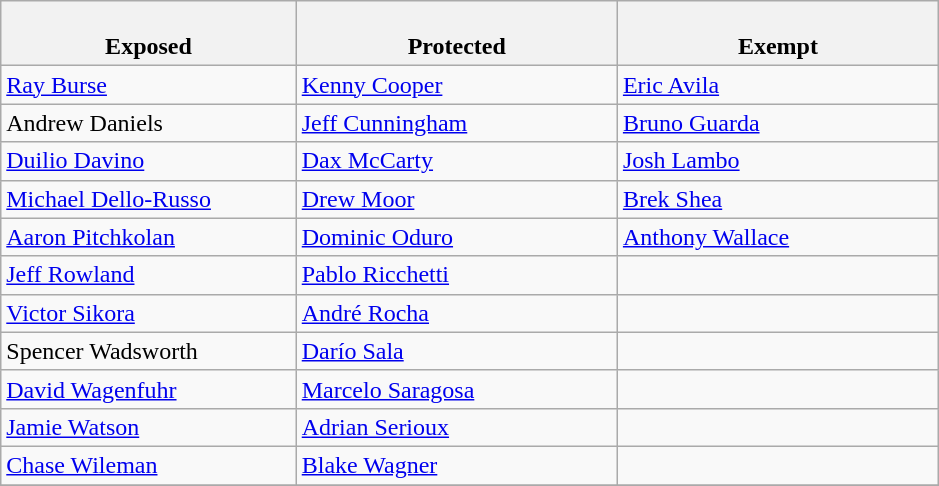<table class="wikitable">
<tr>
<th style="width:23%"><br>Exposed</th>
<th style="width:25%"><br>Protected</th>
<th style="width:25%"><br>Exempt</th>
</tr>
<tr>
<td><a href='#'>Ray Burse</a></td>
<td><a href='#'>Kenny Cooper</a></td>
<td><a href='#'>Eric Avila</a></td>
</tr>
<tr>
<td>Andrew Daniels</td>
<td><a href='#'>Jeff Cunningham</a></td>
<td><a href='#'>Bruno Guarda</a></td>
</tr>
<tr>
<td><a href='#'>Duilio Davino</a></td>
<td><a href='#'>Dax McCarty</a></td>
<td><a href='#'>Josh Lambo</a></td>
</tr>
<tr>
<td><a href='#'>Michael Dello-Russo</a></td>
<td><a href='#'>Drew Moor</a></td>
<td><a href='#'>Brek Shea</a></td>
</tr>
<tr>
<td><a href='#'>Aaron Pitchkolan</a></td>
<td><a href='#'>Dominic Oduro</a></td>
<td><a href='#'>Anthony Wallace</a></td>
</tr>
<tr>
<td><a href='#'>Jeff Rowland</a></td>
<td><a href='#'>Pablo Ricchetti</a></td>
<td></td>
</tr>
<tr>
<td><a href='#'>Victor Sikora</a></td>
<td><a href='#'>André Rocha</a></td>
<td></td>
</tr>
<tr>
<td>Spencer Wadsworth</td>
<td><a href='#'>Darío Sala</a></td>
<td></td>
</tr>
<tr>
<td><a href='#'>David Wagenfuhr</a></td>
<td><a href='#'>Marcelo Saragosa</a></td>
<td></td>
</tr>
<tr>
<td><a href='#'>Jamie Watson</a></td>
<td><a href='#'>Adrian Serioux</a></td>
<td></td>
</tr>
<tr>
<td><a href='#'>Chase Wileman</a></td>
<td><a href='#'>Blake Wagner</a></td>
<td></td>
</tr>
<tr>
</tr>
</table>
